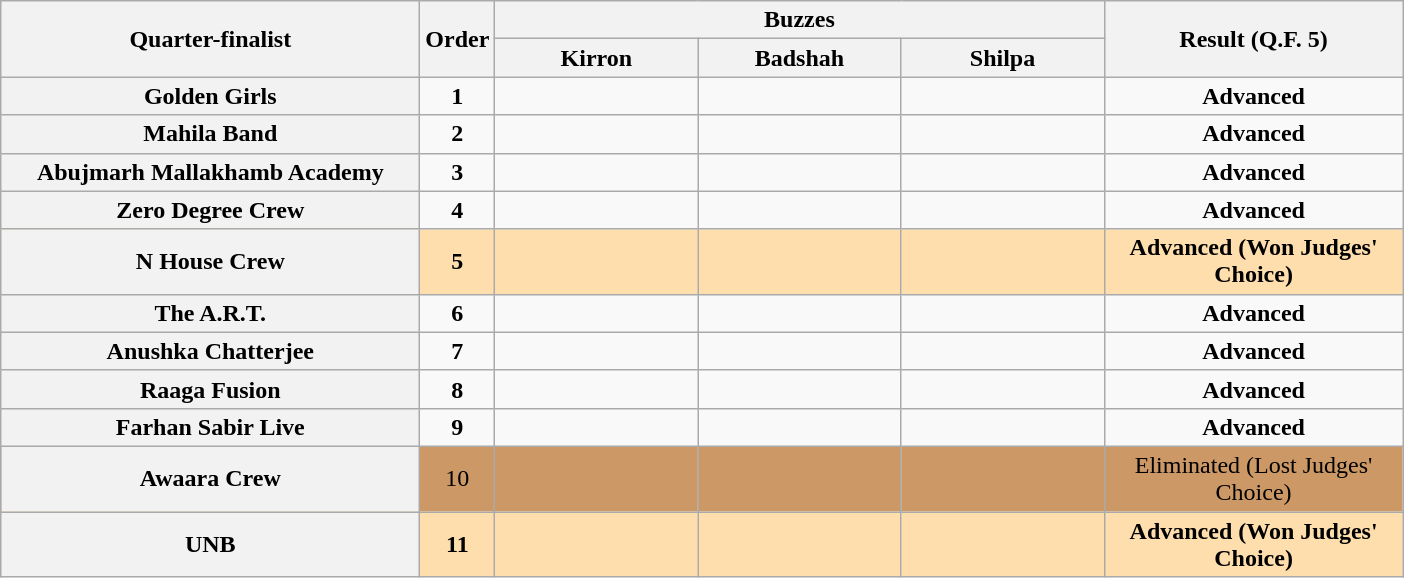<table class="wikitable plainrowheaders sortable" style="text-align:center;">
<tr>
<th rowspan="2" class="unsortable" scope="col" style="width:17em;">Quarter-finalist</th>
<th rowspan="2" scope="col" style="width:1em;">Order</th>
<th colspan="3" class="unsortable" scope="col" style="width:24em;">Buzzes</th>
<th rowspan="2" class="sortable" scope="col" style="width:12em;">Result (Q.F. 5)</th>
</tr>
<tr>
<th class="unsortable" scope="col" style="width:8em;">Kirron</th>
<th class="unsortable" scope="col" style="width:8em;">Badshah</th>
<th class="unsortable" scope="col" style="width:8em;">Shilpa</th>
</tr>
<tr>
<th scope="row"><strong>Golden Girls</strong></th>
<td><strong>1</strong></td>
<td style="text-align:center;"><strong></strong></td>
<td style="text-align:center;"></td>
<td></td>
<td><strong>Advanced</strong></td>
</tr>
<tr>
<th scope="row"><strong>Mahila Band</strong></th>
<td><strong>2</strong></td>
<td></td>
<td></td>
<td></td>
<td><strong>Advanced</strong></td>
</tr>
<tr>
<th scope="row"><strong>Abujmarh Mallakhamb Academy</strong></th>
<td><strong>3</strong></td>
<td></td>
<td></td>
<td><strong></strong></td>
<td><strong>Advanced</strong></td>
</tr>
<tr>
<th scope="row"><strong>Zero Degree Crew</strong></th>
<td><strong>4</strong></td>
<td><strong></strong></td>
<td></td>
<td></td>
<td><strong>Advanced</strong></td>
</tr>
<tr style="background:NavajoWhite;">
<th scope="row"><strong>N House Crew</strong></th>
<td><strong>5</strong></td>
<td></td>
<td><strong></strong></td>
<td></td>
<td><strong>Advanced (Won Judges' Choice)</strong></td>
</tr>
<tr>
<th scope="row"><strong>The A.R.T.</strong></th>
<td><strong>6</strong></td>
<td></td>
<td></td>
<td><strong></strong></td>
<td><strong>Advanced</strong></td>
</tr>
<tr>
<th scope="row"><strong>Anushka Chatterjee</strong></th>
<td><strong>7</strong></td>
<td></td>
<td></td>
<td><strong></strong></td>
<td><strong>Advanced</strong></td>
</tr>
<tr>
<th scope="row"><strong>Raaga Fusion</strong></th>
<td><strong>8</strong></td>
<td><strong></strong></td>
<td></td>
<td></td>
<td><strong>Advanced</strong></td>
</tr>
<tr>
<th scope="row"><strong>Farhan Sabir Live</strong></th>
<td><strong>9</strong></td>
<td><strong></strong></td>
<td></td>
<td></td>
<td><strong>Advanced</strong></td>
</tr>
<tr style="background:#c96;">
<th scope="row">Awaara Crew</th>
<td>10</td>
<td></td>
<td></td>
<td></td>
<td>Eliminated (Lost Judges' Choice)</td>
</tr>
<tr style="background:NavajoWhite;">
<th scope="row"><strong>UNB</strong></th>
<td><strong>11</strong></td>
<td></td>
<td></td>
<td></td>
<td><strong>Advanced (Won Judges' Choice)</strong></td>
</tr>
</table>
